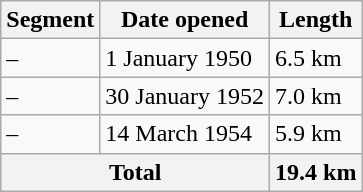<table class="wikitable" style="border-collapse: collapse; text-align: left;">
<tr>
<th>Segment</th>
<th>Date opened</th>
<th>Length</th>
</tr>
<tr>
<td> – </td>
<td>1 January 1950</td>
<td>6.5 km</td>
</tr>
<tr>
<td> – </td>
<td>30 January 1952</td>
<td>7.0 km</td>
</tr>
<tr>
<td> – </td>
<td>14 March 1954</td>
<td>5.9 km</td>
</tr>
<tr>
<th colspan="2"><strong>Total</strong></th>
<th><strong>19.4 km</strong></th>
</tr>
</table>
